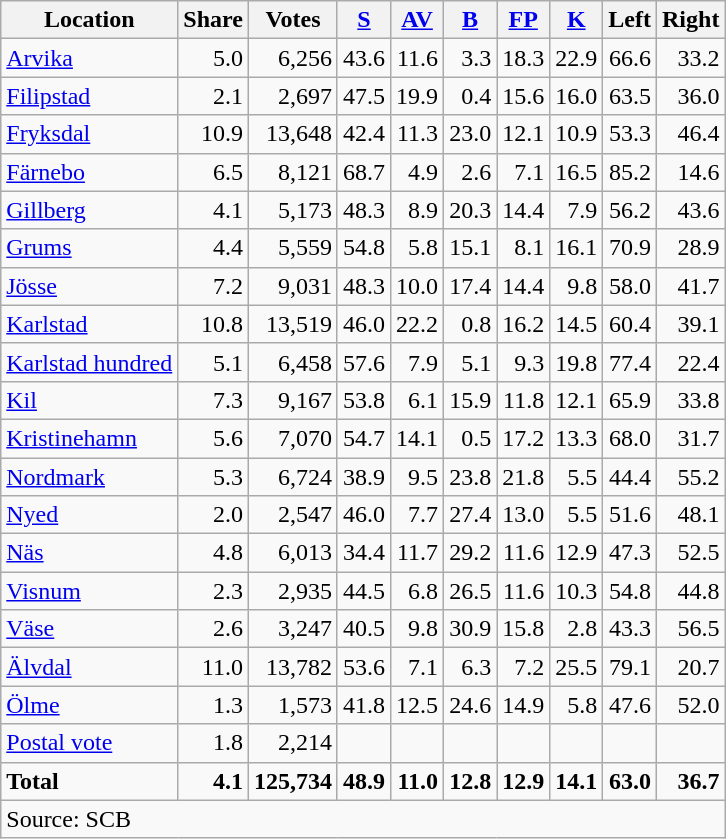<table class="wikitable sortable" style=text-align:right>
<tr>
<th>Location</th>
<th>Share</th>
<th>Votes</th>
<th><a href='#'>S</a></th>
<th><a href='#'>AV</a></th>
<th><a href='#'>B</a></th>
<th><a href='#'>FP</a></th>
<th><a href='#'>K</a></th>
<th>Left</th>
<th>Right</th>
</tr>
<tr>
<td align=left><a href='#'>Arvika</a></td>
<td>5.0</td>
<td>6,256</td>
<td>43.6</td>
<td>11.6</td>
<td>3.3</td>
<td>18.3</td>
<td>22.9</td>
<td>66.6</td>
<td>33.2</td>
</tr>
<tr>
<td align=left><a href='#'>Filipstad</a></td>
<td>2.1</td>
<td>2,697</td>
<td>47.5</td>
<td>19.9</td>
<td>0.4</td>
<td>15.6</td>
<td>16.0</td>
<td>63.5</td>
<td>36.0</td>
</tr>
<tr>
<td align=left><a href='#'>Fryksdal</a></td>
<td>10.9</td>
<td>13,648</td>
<td>42.4</td>
<td>11.3</td>
<td>23.0</td>
<td>12.1</td>
<td>10.9</td>
<td>53.3</td>
<td>46.4</td>
</tr>
<tr>
<td align=left><a href='#'>Färnebo</a></td>
<td>6.5</td>
<td>8,121</td>
<td>68.7</td>
<td>4.9</td>
<td>2.6</td>
<td>7.1</td>
<td>16.5</td>
<td>85.2</td>
<td>14.6</td>
</tr>
<tr>
<td align=left><a href='#'>Gillberg</a></td>
<td>4.1</td>
<td>5,173</td>
<td>48.3</td>
<td>8.9</td>
<td>20.3</td>
<td>14.4</td>
<td>7.9</td>
<td>56.2</td>
<td>43.6</td>
</tr>
<tr>
<td align=left><a href='#'>Grums</a></td>
<td>4.4</td>
<td>5,559</td>
<td>54.8</td>
<td>5.8</td>
<td>15.1</td>
<td>8.1</td>
<td>16.1</td>
<td>70.9</td>
<td>28.9</td>
</tr>
<tr>
<td align=left><a href='#'>Jösse</a></td>
<td>7.2</td>
<td>9,031</td>
<td>48.3</td>
<td>10.0</td>
<td>17.4</td>
<td>14.4</td>
<td>9.8</td>
<td>58.0</td>
<td>41.7</td>
</tr>
<tr>
<td align=left><a href='#'>Karlstad</a></td>
<td>10.8</td>
<td>13,519</td>
<td>46.0</td>
<td>22.2</td>
<td>0.8</td>
<td>16.2</td>
<td>14.5</td>
<td>60.4</td>
<td>39.1</td>
</tr>
<tr>
<td align=left><a href='#'>Karlstad hundred</a></td>
<td>5.1</td>
<td>6,458</td>
<td>57.6</td>
<td>7.9</td>
<td>5.1</td>
<td>9.3</td>
<td>19.8</td>
<td>77.4</td>
<td>22.4</td>
</tr>
<tr>
<td align=left><a href='#'>Kil</a></td>
<td>7.3</td>
<td>9,167</td>
<td>53.8</td>
<td>6.1</td>
<td>15.9</td>
<td>11.8</td>
<td>12.1</td>
<td>65.9</td>
<td>33.8</td>
</tr>
<tr>
<td align=left><a href='#'>Kristinehamn</a></td>
<td>5.6</td>
<td>7,070</td>
<td>54.7</td>
<td>14.1</td>
<td>0.5</td>
<td>17.2</td>
<td>13.3</td>
<td>68.0</td>
<td>31.7</td>
</tr>
<tr>
<td align=left><a href='#'>Nordmark</a></td>
<td>5.3</td>
<td>6,724</td>
<td>38.9</td>
<td>9.5</td>
<td>23.8</td>
<td>21.8</td>
<td>5.5</td>
<td>44.4</td>
<td>55.2</td>
</tr>
<tr>
<td align=left><a href='#'>Nyed</a></td>
<td>2.0</td>
<td>2,547</td>
<td>46.0</td>
<td>7.7</td>
<td>27.4</td>
<td>13.0</td>
<td>5.5</td>
<td>51.6</td>
<td>48.1</td>
</tr>
<tr>
<td align=left><a href='#'>Näs</a></td>
<td>4.8</td>
<td>6,013</td>
<td>34.4</td>
<td>11.7</td>
<td>29.2</td>
<td>11.6</td>
<td>12.9</td>
<td>47.3</td>
<td>52.5</td>
</tr>
<tr>
<td align=left><a href='#'>Visnum</a></td>
<td>2.3</td>
<td>2,935</td>
<td>44.5</td>
<td>6.8</td>
<td>26.5</td>
<td>11.6</td>
<td>10.3</td>
<td>54.8</td>
<td>44.8</td>
</tr>
<tr>
<td align=left><a href='#'>Väse</a></td>
<td>2.6</td>
<td>3,247</td>
<td>40.5</td>
<td>9.8</td>
<td>30.9</td>
<td>15.8</td>
<td>2.8</td>
<td>43.3</td>
<td>56.5</td>
</tr>
<tr>
<td align=left><a href='#'>Älvdal</a></td>
<td>11.0</td>
<td>13,782</td>
<td>53.6</td>
<td>7.1</td>
<td>6.3</td>
<td>7.2</td>
<td>25.5</td>
<td>79.1</td>
<td>20.7</td>
</tr>
<tr>
<td align=left><a href='#'>Ölme</a></td>
<td>1.3</td>
<td>1,573</td>
<td>41.8</td>
<td>12.5</td>
<td>24.6</td>
<td>14.9</td>
<td>5.8</td>
<td>47.6</td>
<td>52.0</td>
</tr>
<tr>
<td align=left><a href='#'>Postal vote</a></td>
<td>1.8</td>
<td>2,214</td>
<td></td>
<td></td>
<td></td>
<td></td>
<td></td>
<td></td>
<td></td>
</tr>
<tr>
<td align=left><strong>Total</strong></td>
<td><strong>4.1</strong></td>
<td><strong>125,734</strong></td>
<td><strong>48.9</strong></td>
<td><strong>11.0</strong></td>
<td><strong>12.8</strong></td>
<td><strong>12.9</strong></td>
<td><strong>14.1</strong></td>
<td><strong>63.0</strong></td>
<td><strong>36.7</strong></td>
</tr>
<tr>
<td align=left colspan=10>Source: SCB </td>
</tr>
</table>
